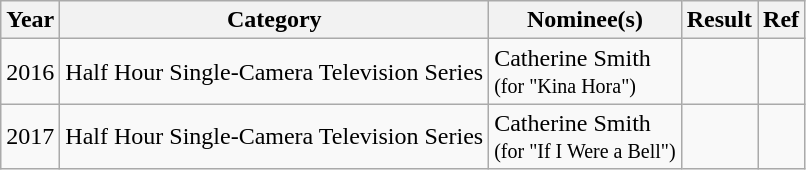<table class="wikitable">
<tr>
<th>Year</th>
<th>Category</th>
<th>Nominee(s)</th>
<th>Result</th>
<th>Ref</th>
</tr>
<tr>
<td>2016</td>
<td>Half Hour Single-Camera Television Series</td>
<td>Catherine Smith<br><small>(for "Kina Hora")</small></td>
<td></td>
<td></td>
</tr>
<tr>
<td>2017</td>
<td>Half Hour Single-Camera Television Series</td>
<td>Catherine Smith<br><small>(for "If I Were a Bell")</small></td>
<td></td>
<td></td>
</tr>
</table>
